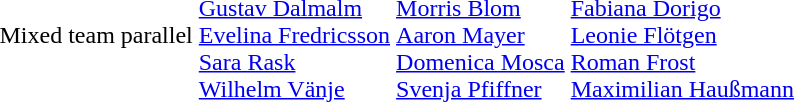<table>
<tr>
<td>Mixed team parallel<br></td>
<td><br><a href='#'>Gustav Dalmalm</a><br><a href='#'>Evelina Fredricsson</a><br><a href='#'>Sara Rask</a><br><a href='#'>Wilhelm Vänje</a></td>
<td><br><a href='#'>Morris Blom</a><br><a href='#'>Aaron Mayer</a><br><a href='#'>Domenica Mosca</a><br><a href='#'>Svenja Pfiffner</a></td>
<td><br><a href='#'>Fabiana Dorigo</a><br><a href='#'>Leonie Flötgen</a><br><a href='#'>Roman Frost</a><br><a href='#'>Maximilian Haußmann</a></td>
</tr>
</table>
